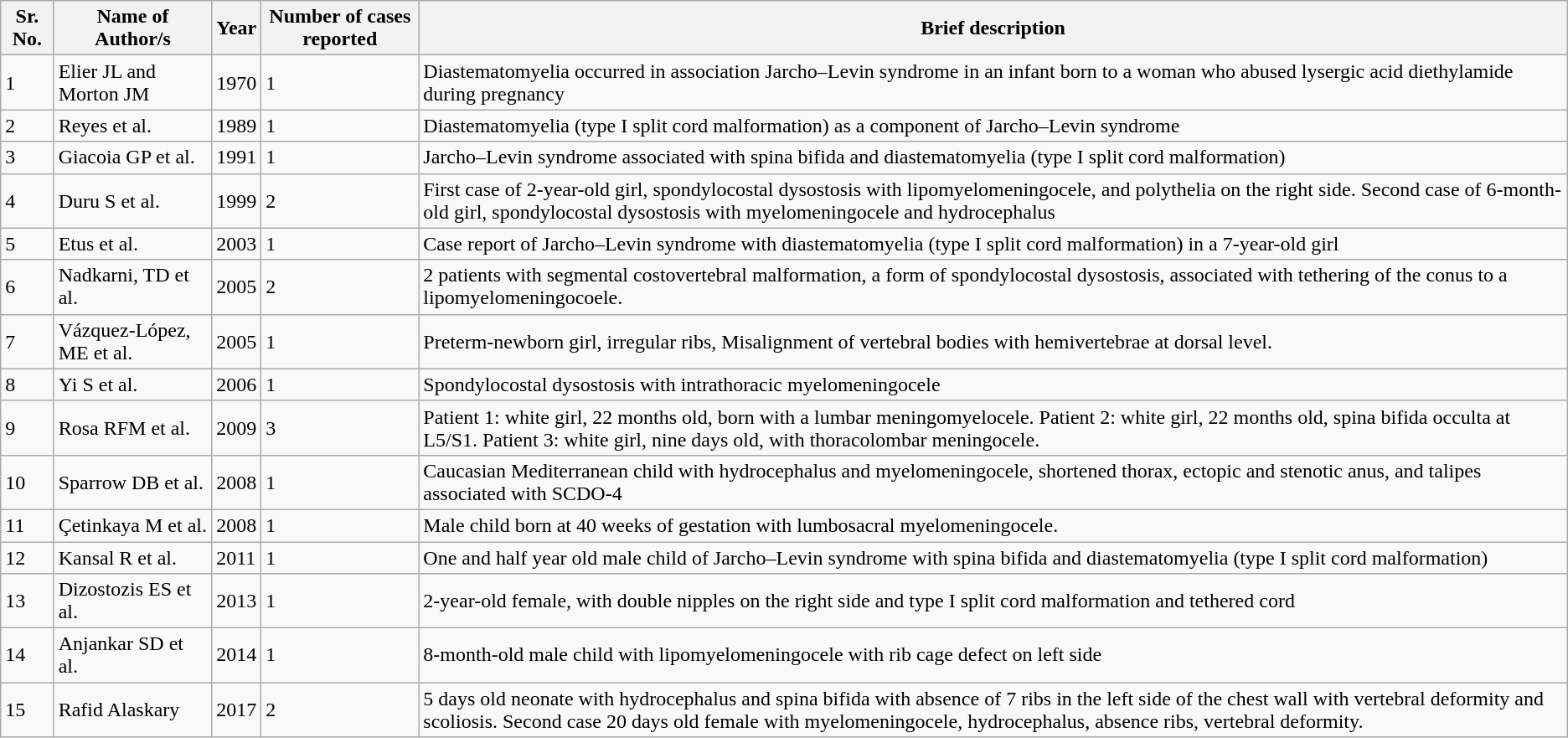<table class="wikitable">
<tr>
<th>Sr. No.</th>
<th>Name of Author/s</th>
<th>Year</th>
<th>Number of cases reported</th>
<th>Brief description</th>
</tr>
<tr>
<td>1</td>
<td>Elier JL and Morton JM</td>
<td>1970</td>
<td>1</td>
<td>Diastematomyelia occurred in association Jarcho–Levin syndrome in an infant born to a woman who abused lysergic acid diethylamide during pregnancy</td>
</tr>
<tr>
<td>2</td>
<td>Reyes et al.</td>
<td>1989</td>
<td>1</td>
<td>Diastematomyelia (type I split cord malformation) as a component of Jarcho–Levin syndrome</td>
</tr>
<tr>
<td>3</td>
<td>Giacoia GP et al.</td>
<td>1991</td>
<td>1</td>
<td>Jarcho–Levin syndrome associated with spina bifida and diastematomyelia (type I split cord malformation)</td>
</tr>
<tr>
<td>4</td>
<td>Duru S et al.</td>
<td>1999</td>
<td>2</td>
<td>First case of  2-year-old girl,  spondylocostal dysostosis  with lipomyelomeningocele, and  polythelia on the right side. Second case of  6-month-old girl,  spondylocostal dysostosis  with  myelomeningocele and hydrocephalus</td>
</tr>
<tr>
<td>5</td>
<td>Etus et al.</td>
<td>2003</td>
<td>1</td>
<td>Case report of Jarcho–Levin syndrome with diastematomyelia (type I split cord malformation) in a 7-year-old girl</td>
</tr>
<tr>
<td>6</td>
<td>Nadkarni, TD et al.</td>
<td>2005</td>
<td>2</td>
<td>2 patients with segmental costovertebral malformation, a form of spondylocostal dysostosis, associated with tethering of the conus to a lipomyelomeningocoele.</td>
</tr>
<tr>
<td>7</td>
<td>Vázquez-López, ME et al.</td>
<td>2005</td>
<td>1</td>
<td>Preterm-newborn girl,  irregular ribs, Misalignment of vertebral bodies with hemivertebrae at dorsal level.</td>
</tr>
<tr>
<td>8</td>
<td>Yi S et al.</td>
<td>2006</td>
<td>1</td>
<td>Spondylocostal dysostosis with intrathoracic myelomeningocele</td>
</tr>
<tr>
<td>9</td>
<td>Rosa RFM et al.</td>
<td>2009</td>
<td>3</td>
<td>Patient 1: white girl, 22 months old, born with a lumbar meningomyelocele. Patient 2: white girl, 22 months old, spina bifida occulta at L5/S1. Patient 3: white girl, nine days old, with thoracolombar meningocele.</td>
</tr>
<tr>
<td>10</td>
<td>Sparrow DB et al.</td>
<td>2008</td>
<td>1</td>
<td>Caucasian Mediterranean child with hydrocephalus and myelomeningocele, shortened thorax, ectopic and stenotic anus, and talipes associated with SCDO-4</td>
</tr>
<tr>
<td>11</td>
<td>Çetinkaya M et al.</td>
<td>2008</td>
<td>1</td>
<td>Male child born at 40 weeks of gestation with lumbosacral myelomeningocele.</td>
</tr>
<tr>
<td>12</td>
<td>Kansal R et al.</td>
<td>2011</td>
<td>1</td>
<td>One and half year old male child of Jarcho–Levin syndrome with spina bifida and diastematomyelia (type I split cord malformation)</td>
</tr>
<tr>
<td>13</td>
<td>Dizostozis ES et al.</td>
<td>2013</td>
<td>1</td>
<td>2-year-old female, with double nipples on the right side and type I split cord malformation and tethered cord</td>
</tr>
<tr>
<td>14</td>
<td>Anjankar SD et al.</td>
<td>2014</td>
<td>1</td>
<td>8-month-old male child with lipomyelomeningocele with rib cage defect on left side</td>
</tr>
<tr>
<td>15</td>
<td>Rafid Alaskary</td>
<td>2017</td>
<td>2</td>
<td>5 days old neonate with hydrocephalus and spina bifida with absence of 7 ribs in the left side of the chest wall with vertebral deformity and scoliosis. Second case 20 days old female with myelomeningocele, hydrocephalus, absence ribs, vertebral deformity.</td>
</tr>
</table>
